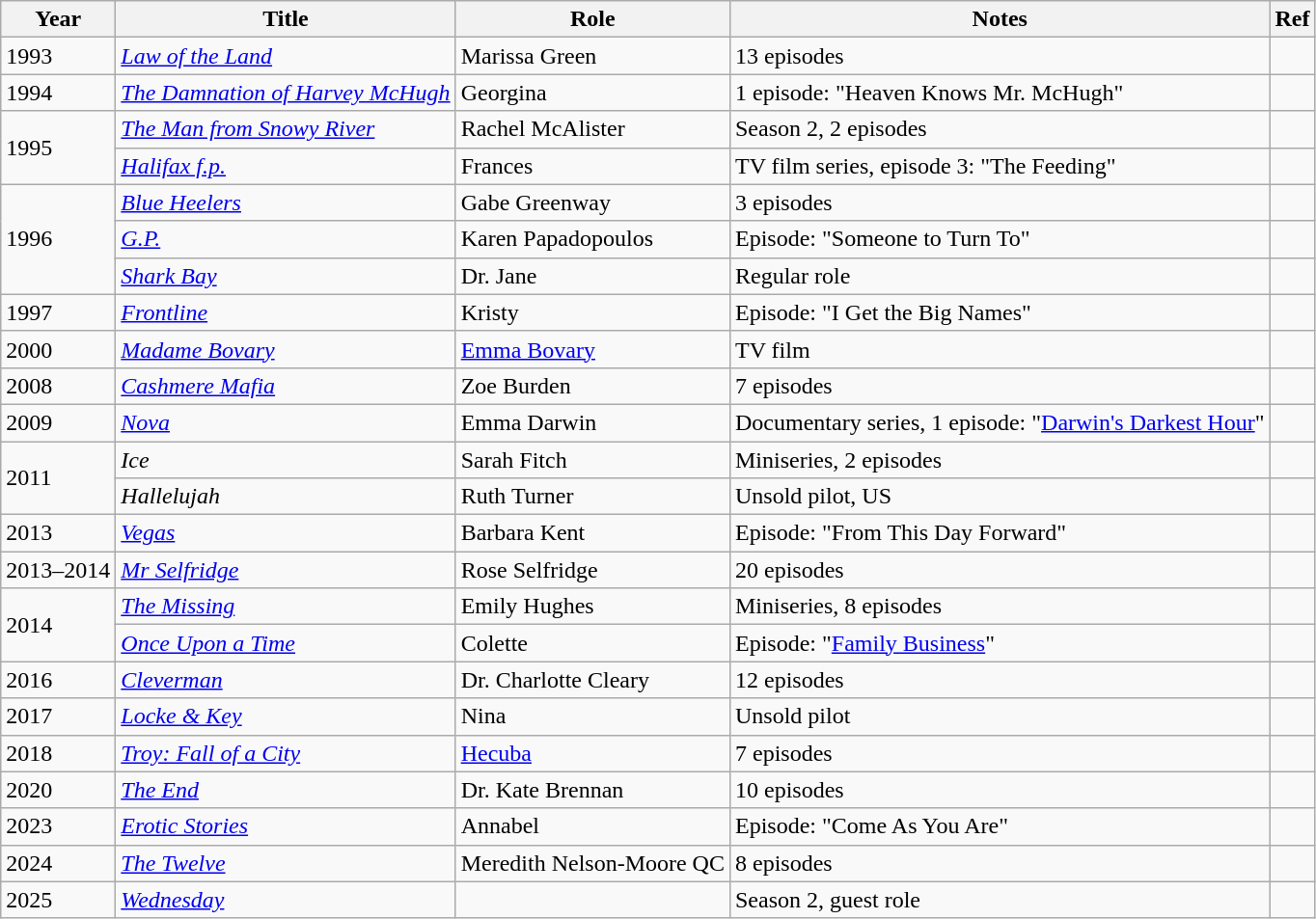<table class="wikitable sortable">
<tr>
<th>Year</th>
<th>Title</th>
<th>Role</th>
<th class="unsortable">Notes</th>
<th>Ref</th>
</tr>
<tr>
<td>1993</td>
<td><em><a href='#'>Law of the Land</a></em></td>
<td>Marissa Green</td>
<td>13 episodes</td>
<td></td>
</tr>
<tr>
<td>1994</td>
<td><em><a href='#'>The Damnation of Harvey McHugh</a></em></td>
<td>Georgina</td>
<td>1 episode: "Heaven Knows Mr. McHugh"</td>
<td></td>
</tr>
<tr>
<td rowspan="2">1995</td>
<td><em><a href='#'>The Man from Snowy River</a></em></td>
<td>Rachel McAlister</td>
<td>Season 2, 2 episodes</td>
<td></td>
</tr>
<tr>
<td><em><a href='#'>Halifax f.p.</a></em></td>
<td>Frances</td>
<td>TV film series, episode 3: "The Feeding"</td>
<td></td>
</tr>
<tr>
<td rowspan="3">1996</td>
<td><em><a href='#'>Blue Heelers</a></em></td>
<td>Gabe Greenway</td>
<td>3 episodes</td>
<td></td>
</tr>
<tr>
<td><em><a href='#'>G.P.</a></em></td>
<td>Karen Papadopoulos</td>
<td>Episode: "Someone to Turn To"</td>
<td></td>
</tr>
<tr>
<td><em><a href='#'>Shark Bay</a></em></td>
<td>Dr. Jane</td>
<td>Regular role</td>
<td></td>
</tr>
<tr>
<td>1997</td>
<td><em><a href='#'>Frontline</a></em></td>
<td>Kristy</td>
<td>Episode: "I Get the Big Names"</td>
<td></td>
</tr>
<tr>
<td>2000</td>
<td><em><a href='#'>Madame Bovary</a></em></td>
<td><a href='#'>Emma Bovary</a></td>
<td>TV film</td>
<td></td>
</tr>
<tr>
<td>2008</td>
<td><em><a href='#'>Cashmere Mafia</a></em></td>
<td>Zoe Burden</td>
<td>7 episodes</td>
<td></td>
</tr>
<tr>
<td>2009</td>
<td><em><a href='#'>Nova</a></em></td>
<td>Emma Darwin</td>
<td>Documentary series, 1 episode: "<a href='#'>Darwin's Darkest Hour</a>"</td>
<td></td>
</tr>
<tr>
<td rowspan="2">2011</td>
<td><em>Ice</em></td>
<td>Sarah Fitch</td>
<td>Miniseries, 2 episodes</td>
<td></td>
</tr>
<tr>
<td><em>Hallelujah</em></td>
<td>Ruth Turner</td>
<td>Unsold pilot, US</td>
<td></td>
</tr>
<tr>
<td>2013</td>
<td><em><a href='#'>Vegas</a></em></td>
<td>Barbara Kent</td>
<td>Episode: "From This Day Forward"</td>
<td></td>
</tr>
<tr>
<td>2013–2014</td>
<td><em><a href='#'>Mr Selfridge</a></em></td>
<td>Rose Selfridge</td>
<td>20 episodes</td>
<td></td>
</tr>
<tr>
<td rowspan="2">2014</td>
<td><em><a href='#'>The Missing</a></em></td>
<td>Emily Hughes</td>
<td>Miniseries, 8 episodes</td>
<td></td>
</tr>
<tr>
<td><em><a href='#'>Once Upon a Time</a></em></td>
<td>Colette</td>
<td>Episode: "<a href='#'>Family Business</a>"</td>
<td></td>
</tr>
<tr>
<td>2016</td>
<td><em><a href='#'>Cleverman</a></em></td>
<td>Dr. Charlotte Cleary</td>
<td>12 episodes</td>
<td></td>
</tr>
<tr>
<td>2017</td>
<td><em><a href='#'>Locke & Key</a></em></td>
<td>Nina</td>
<td>Unsold pilot</td>
<td></td>
</tr>
<tr>
<td>2018</td>
<td><em><a href='#'>Troy: Fall of a City</a></em></td>
<td><a href='#'>Hecuba</a></td>
<td>7 episodes</td>
<td></td>
</tr>
<tr>
<td>2020</td>
<td><em><a href='#'>The End</a></em></td>
<td>Dr. Kate Brennan</td>
<td>10 episodes</td>
<td></td>
</tr>
<tr>
<td>2023</td>
<td><em><a href='#'>Erotic Stories</a></em></td>
<td>Annabel</td>
<td>Episode: "Come As You Are"</td>
<td></td>
</tr>
<tr>
<td>2024</td>
<td><em><a href='#'>The Twelve</a></em></td>
<td>Meredith Nelson-Moore QC</td>
<td>8 episodes</td>
<td></td>
</tr>
<tr>
<td>2025</td>
<td><em><a href='#'>Wednesday</a></em></td>
<td></td>
<td>Season 2, guest role</td>
<td></td>
</tr>
</table>
